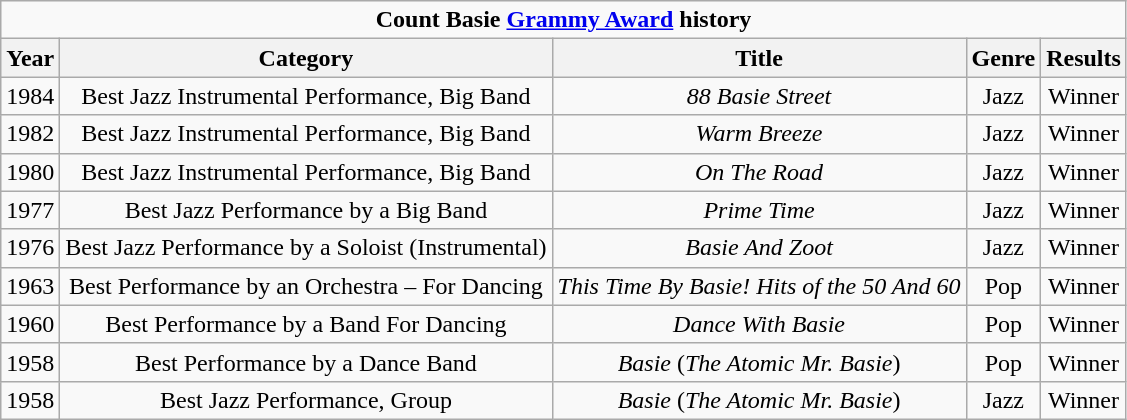<table class=wikitable>
<tr>
<td colspan="5" style="text-align:center;"><strong>Count Basie <a href='#'>Grammy Award</a> history</strong></td>
</tr>
<tr>
<th>Year</th>
<th>Category</th>
<th>Title</th>
<th>Genre</th>
<th>Results</th>
</tr>
<tr align=center>
<td>1984</td>
<td>Best Jazz Instrumental Performance, Big Band</td>
<td><em>88 Basie Street</em></td>
<td>Jazz</td>
<td>Winner</td>
</tr>
<tr align=center>
<td>1982</td>
<td>Best Jazz Instrumental Performance, Big Band</td>
<td><em>Warm Breeze</em></td>
<td>Jazz</td>
<td>Winner</td>
</tr>
<tr align=center>
<td>1980</td>
<td>Best Jazz Instrumental Performance, Big Band</td>
<td><em>On The Road</em></td>
<td>Jazz</td>
<td>Winner</td>
</tr>
<tr align=center>
<td>1977</td>
<td>Best Jazz Performance by a Big Band</td>
<td><em>Prime Time</em></td>
<td>Jazz</td>
<td>Winner</td>
</tr>
<tr align=center>
<td>1976</td>
<td>Best Jazz Performance by a Soloist (Instrumental)</td>
<td><em>Basie And Zoot</em></td>
<td>Jazz</td>
<td>Winner</td>
</tr>
<tr align=center>
<td>1963</td>
<td>Best Performance by an Orchestra – For Dancing</td>
<td><em>This Time By Basie! Hits of the 50 And 60</em></td>
<td>Pop</td>
<td>Winner</td>
</tr>
<tr align=center>
<td>1960</td>
<td>Best Performance by a Band For Dancing</td>
<td><em>Dance With Basie</em></td>
<td>Pop</td>
<td>Winner</td>
</tr>
<tr align=center>
<td>1958</td>
<td>Best Performance by a Dance Band</td>
<td><em>Basie</em> (<em>The Atomic Mr. Basie</em>)</td>
<td>Pop</td>
<td>Winner</td>
</tr>
<tr align=center>
<td>1958</td>
<td>Best Jazz Performance, Group</td>
<td><em>Basie</em> (<em>The Atomic Mr. Basie</em>)</td>
<td>Jazz</td>
<td>Winner</td>
</tr>
</table>
